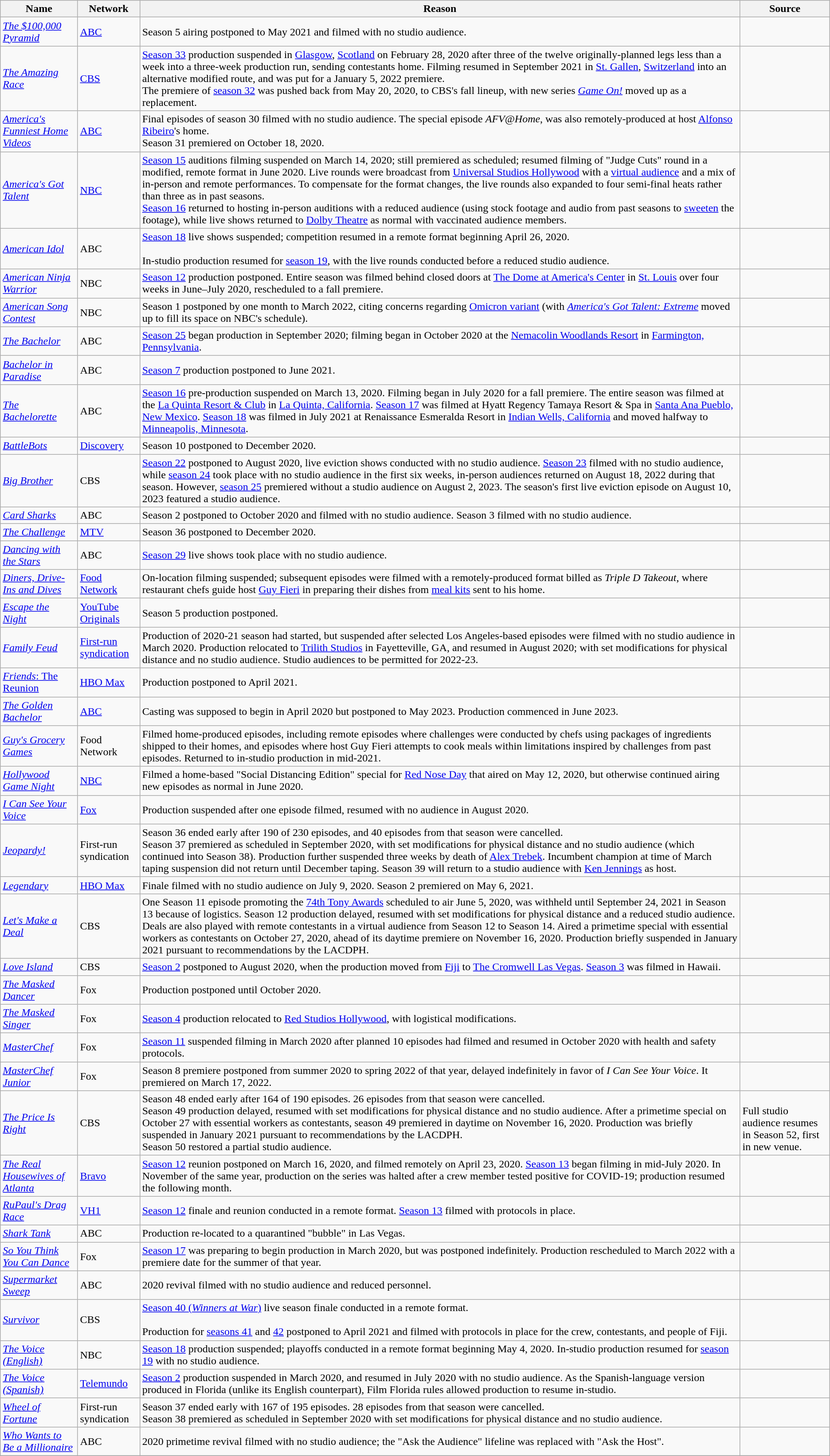<table class="wikitable sortable">
<tr>
<th>Name</th>
<th>Network</th>
<th>Reason</th>
<th>Source</th>
</tr>
<tr>
<td><em><a href='#'>The $100,000 Pyramid</a></em></td>
<td><a href='#'>ABC</a></td>
<td>Season 5 airing postponed to May 2021 and filmed with no studio audience.</td>
<td></td>
</tr>
<tr>
<td><em><a href='#'>The Amazing Race</a></em></td>
<td><a href='#'>CBS</a></td>
<td><a href='#'>Season 33</a> production suspended in <a href='#'>Glasgow</a>, <a href='#'>Scotland</a> on February 28, 2020 after three of the twelve originally-planned legs less than a week into a three-week production run, sending contestants home. Filming resumed in September 2021 in <a href='#'>St. Gallen</a>, <a href='#'>Switzerland</a> into an alternative modified route, and was put for a January 5, 2022 premiere.<br>The premiere of <a href='#'>season 32</a> was pushed back from May 20, 2020, to CBS's fall lineup, with new series <em><a href='#'>Game On!</a></em> moved up as a replacement.</td>
<td></td>
</tr>
<tr>
<td><em><a href='#'>America's Funniest Home Videos</a></em></td>
<td><a href='#'>ABC</a></td>
<td>Final episodes of season 30 filmed with no studio audience. The special episode <em>AFV@Home</em>, was also remotely-produced at host <a href='#'>Alfonso Ribeiro</a>'s home.<br>Season 31 premiered on October 18, 2020.</td>
<td></td>
</tr>
<tr>
<td><em><a href='#'>America's Got Talent</a></em></td>
<td><a href='#'>NBC</a></td>
<td><a href='#'>Season 15</a> auditions filming suspended on March 14, 2020; still premiered as scheduled; resumed filming of "Judge Cuts" round in a modified, remote format in June 2020. Live rounds were broadcast from <a href='#'>Universal Studios Hollywood</a> with a <a href='#'>virtual audience</a> and a mix of in-person and remote performances. To compensate for the format changes, the live rounds also expanded to four semi-final heats rather than three as in past seasons.<br><a href='#'>Season 16</a> returned to hosting in-person auditions with a reduced audience (using stock footage and audio from past seasons to <a href='#'>sweeten</a> the footage), while live shows returned to <a href='#'>Dolby Theatre</a> as normal with vaccinated audience members.</td>
<td></td>
</tr>
<tr>
<td><em><a href='#'>American Idol</a></em></td>
<td>ABC</td>
<td><a href='#'>Season 18</a> live shows suspended; competition resumed in a remote format beginning April 26, 2020.<br><br>In-studio production resumed for <a href='#'>season 19</a>, with the live rounds conducted before a reduced studio audience.</td>
<td></td>
</tr>
<tr>
<td><em><a href='#'>American Ninja Warrior</a></em></td>
<td>NBC</td>
<td><a href='#'>Season 12</a> production postponed. Entire season was filmed behind closed doors at <a href='#'>The Dome at America's Center</a> in <a href='#'>St. Louis</a> over four weeks in June–July 2020, rescheduled to a fall premiere.</td>
<td></td>
</tr>
<tr>
<td><em><a href='#'>American Song Contest</a></em></td>
<td>NBC</td>
<td>Season 1 postponed by one month to March 2022, citing concerns regarding <a href='#'>Omicron variant</a> (with <em><a href='#'>America's Got Talent: Extreme</a></em> moved up to fill its space on NBC's schedule).</td>
<td></td>
</tr>
<tr>
<td><em><a href='#'>The Bachelor</a></em></td>
<td>ABC</td>
<td><a href='#'>Season 25</a> began production in September 2020; filming began in October 2020 at the <a href='#'>Nemacolin Woodlands Resort</a> in <a href='#'>Farmington, Pennsylvania</a>.</td>
<td></td>
</tr>
<tr>
<td><em><a href='#'>Bachelor in Paradise</a></em></td>
<td>ABC</td>
<td><a href='#'>Season 7</a> production postponed to June 2021.</td>
<td></td>
</tr>
<tr>
<td><em><a href='#'>The Bachelorette</a></em></td>
<td>ABC</td>
<td><a href='#'>Season 16</a> pre-production suspended on March 13, 2020. Filming began in July 2020 for a fall premiere. The entire season was filmed at the <a href='#'>La Quinta Resort & Club</a> in <a href='#'>La Quinta, California</a>. <a href='#'>Season 17</a> was filmed at Hyatt Regency Tamaya Resort & Spa in <a href='#'>Santa Ana Pueblo, New Mexico</a>. <a href='#'>Season 18</a> was filmed in July 2021 at Renaissance Esmeralda Resort in <a href='#'>Indian Wells, California</a> and moved halfway to <a href='#'>Minneapolis, Minnesota</a>.</td>
<td></td>
</tr>
<tr>
<td><em><a href='#'>BattleBots</a></em></td>
<td><a href='#'>Discovery</a></td>
<td>Season 10 postponed to December 2020.</td>
<td></td>
</tr>
<tr>
<td><em><a href='#'>Big Brother</a></em></td>
<td>CBS</td>
<td><a href='#'>Season 22</a> postponed to August 2020, live eviction shows conducted with no studio audience. <a href='#'>Season 23</a> filmed with no studio audience, while <a href='#'>season 24</a> took place with no studio audience in the first six weeks, in-person audiences returned on August 18, 2022 during that season. However, <a href='#'>season 25</a> premiered without a studio audience on August 2, 2023. The season's first live eviction episode on August 10, 2023 featured a studio audience.</td>
<td></td>
</tr>
<tr>
<td><em><a href='#'>Card Sharks</a></em></td>
<td>ABC</td>
<td>Season 2 postponed to October 2020 and filmed with no studio audience. Season 3 filmed with no studio audience.</td>
<td></td>
</tr>
<tr>
<td><em><a href='#'>The Challenge</a></em></td>
<td><a href='#'>MTV</a></td>
<td>Season 36 postponed to December 2020.</td>
<td></td>
</tr>
<tr>
<td><em><a href='#'>Dancing with the Stars</a></em></td>
<td>ABC</td>
<td><a href='#'>Season 29</a> live shows took place with no studio audience.</td>
<td></td>
</tr>
<tr>
<td><em><a href='#'>Diners, Drive-Ins and Dives</a></em></td>
<td><a href='#'>Food Network</a></td>
<td>On-location filming suspended; subsequent episodes were filmed with a remotely-produced format billed as <em>Triple D Takeout</em>, where restaurant chefs guide host <a href='#'>Guy Fieri</a> in preparing their dishes from <a href='#'>meal kits</a> sent to his home.</td>
<td></td>
</tr>
<tr>
<td><em><a href='#'>Escape the Night</a></em></td>
<td><a href='#'>YouTube Originals</a></td>
<td>Season 5 production postponed.</td>
<td></td>
</tr>
<tr>
<td><em><a href='#'>Family Feud</a></em></td>
<td><a href='#'>First-run syndication</a></td>
<td>Production of 2020-21 season had started, but suspended after selected Los Angeles-based episodes were filmed with no studio audience in March 2020. Production relocated to <a href='#'>Trilith Studios</a> in Fayetteville, GA, and resumed in August 2020; with set modifications for physical distance and no studio audience.  Studio audiences to be permitted for 2022-23.</td>
<td></td>
</tr>
<tr>
<td><a href='#'><em>Friends</em>: The Reunion</a></td>
<td><a href='#'>HBO Max</a></td>
<td>Production postponed to April 2021.</td>
<td></td>
</tr>
<tr>
<td><em><a href='#'>The Golden Bachelor</a></em></td>
<td><a href='#'>ABC</a></td>
<td>Casting was supposed to begin in April 2020 but postponed to May 2023. Production commenced in June 2023.</td>
<td></td>
</tr>
<tr>
<td><em><a href='#'>Guy's Grocery Games</a></em></td>
<td>Food Network</td>
<td>Filmed home-produced episodes, including remote episodes where challenges were conducted by chefs using packages of ingredients shipped to their homes, and episodes where host Guy Fieri attempts to cook meals within limitations inspired by challenges from past episodes. Returned to in-studio production in mid-2021.</td>
<td></td>
</tr>
<tr>
<td><em><a href='#'>Hollywood Game Night</a></em></td>
<td><a href='#'>NBC</a></td>
<td>Filmed a home-based "Social Distancing Edition" special for <a href='#'>Red Nose Day</a> that aired on May 12, 2020, but otherwise continued airing new episodes as normal in June 2020.</td>
<td></td>
</tr>
<tr>
<td><em><a href='#'>I Can See Your Voice</a></em></td>
<td><a href='#'>Fox</a></td>
<td>Production suspended after one episode filmed, resumed with no audience in August 2020.</td>
<td></td>
</tr>
<tr>
<td><em><a href='#'>Jeopardy!</a></em></td>
<td>First-run syndication</td>
<td>Season 36 ended early after 190 of 230 episodes, and 40 episodes from that season were cancelled.<br>Season 37 premiered as scheduled in September 2020, with set modifications for physical distance and no studio audience (which continued into Season 38). Production further suspended three weeks by death of <a href='#'>Alex Trebek</a>.  Incumbent champion at time of March taping suspension did not return until December taping.  Season 39 will return to a studio audience with <a href='#'>Ken Jennings</a> as host.</td>
<td></td>
</tr>
<tr>
<td><em><a href='#'>Legendary</a></em></td>
<td><a href='#'>HBO Max</a></td>
<td>Finale filmed with no studio audience on July 9, 2020. Season 2 premiered on May 6, 2021.</td>
<td></td>
</tr>
<tr>
<td><em><a href='#'>Let's Make a Deal</a></em></td>
<td>CBS</td>
<td>One Season 11 episode promoting the <a href='#'>74th Tony Awards</a> scheduled to air June 5, 2020, was withheld until September 24, 2021 in Season 13 because of logistics.  Season 12 production delayed, resumed with set modifications for physical distance and a reduced studio audience. Deals are also played with remote contestants in a virtual audience from Season 12 to Season 14. Aired a primetime special with essential workers as contestants on October 27, 2020, ahead of its daytime premiere on November 16, 2020. Production briefly suspended in January 2021 pursuant to recommendations by the LACDPH.</td>
<td></td>
</tr>
<tr>
<td><em><a href='#'>Love Island</a> </em></td>
<td>CBS</td>
<td><a href='#'>Season 2</a> postponed to August 2020, when the production moved from <a href='#'>Fiji</a> to <a href='#'>The Cromwell Las Vegas</a>. <a href='#'>Season 3</a> was filmed in Hawaii.</td>
<td></td>
</tr>
<tr>
<td><em><a href='#'>The Masked Dancer</a></em></td>
<td>Fox</td>
<td>Production postponed until October 2020.</td>
<td></td>
</tr>
<tr>
<td><em><a href='#'>The Masked Singer</a></em></td>
<td>Fox</td>
<td><a href='#'>Season 4</a> production relocated to <a href='#'>Red Studios Hollywood</a>, with logistical modifications.</td>
<td></td>
</tr>
<tr>
<td><em><a href='#'>MasterChef</a></em></td>
<td>Fox</td>
<td><a href='#'>Season 11</a> suspended filming in March 2020 after planned 10 episodes had filmed and resumed in October 2020 with health and safety protocols.</td>
<td></td>
</tr>
<tr>
<td><em><a href='#'>MasterChef Junior</a></em></td>
<td>Fox</td>
<td>Season 8 premiere postponed from summer 2020 to spring 2022 of that year, delayed indefinitely in favor of <em>I Can See Your Voice</em>. It premiered on March 17, 2022.</td>
<td></td>
</tr>
<tr>
<td><em><a href='#'>The Price Is Right</a></em></td>
<td>CBS</td>
<td>Season 48 ended early after 164 of 190 episodes. 26 episodes from that season were cancelled.<br>Season 49 production delayed, resumed with set modifications for physical distance and no studio audience. After a primetime special on October 27 with essential workers as contestants, season 49 premiered in daytime on November 16, 2020. Production was briefly suspended in January 2021 pursuant to recommendations by the LACDPH.<br>Season 50 restored a partial studio audience.</td>
<td><br>Full studio audience resumes in Season 52, first in new venue.</td>
</tr>
<tr>
<td><em><a href='#'>The Real Housewives of Atlanta</a></em></td>
<td><a href='#'>Bravo</a></td>
<td><a href='#'>Season 12</a> reunion postponed on March 16, 2020, and filmed remotely on April 23, 2020. <a href='#'>Season 13</a> began filming in mid-July 2020. In November of the same year, production on the series was halted after a crew member tested positive for COVID-19; production resumed the following month.</td>
<td></td>
</tr>
<tr>
<td><em><a href='#'>RuPaul's Drag Race</a></em></td>
<td><a href='#'>VH1</a></td>
<td><a href='#'>Season 12</a> finale and reunion conducted in a remote format. <a href='#'>Season 13</a> filmed with protocols in place.</td>
<td></td>
</tr>
<tr>
<td><em><a href='#'>Shark Tank</a></em></td>
<td>ABC</td>
<td>Production re-located to a quarantined "bubble" in Las Vegas.</td>
<td></td>
</tr>
<tr>
<td><em><a href='#'>So You Think You Can Dance</a></em></td>
<td>Fox</td>
<td><a href='#'>Season 17</a> was preparing to begin production in March 2020, but was postponed indefinitely. Production rescheduled to March 2022 with a premiere date for the summer of that year.</td>
<td></td>
</tr>
<tr>
<td><em><a href='#'>Supermarket Sweep</a></em></td>
<td>ABC</td>
<td>2020 revival filmed with no studio audience and reduced personnel.</td>
<td></td>
</tr>
<tr>
<td><em><a href='#'>Survivor</a></em></td>
<td>CBS</td>
<td><a href='#'>Season 40 (<em>Winners at War</em>)</a> live season finale conducted in a remote format.<br><br>Production for <a href='#'>seasons 41</a> and <a href='#'>42</a> postponed to April 2021 and filmed with protocols in place for the crew, contestants, and people of Fiji.</td>
<td></td>
</tr>
<tr>
<td><em><a href='#'>The Voice (English)</a></em></td>
<td>NBC</td>
<td><a href='#'>Season 18</a> production suspended; playoffs conducted in a remote format beginning May 4, 2020. In-studio production resumed for <a href='#'>season 19</a> with no studio audience.</td>
<td></td>
</tr>
<tr>
<td><em><a href='#'>The Voice (Spanish)</a></em></td>
<td><a href='#'>Telemundo</a></td>
<td><a href='#'>Season 2</a> production suspended in March 2020, and resumed in July 2020 with no studio audience.  As the Spanish-language version produced in Florida (unlike its English counterpart), Film Florida rules allowed production to resume in-studio.</td>
<td></td>
</tr>
<tr>
<td><em><a href='#'>Wheel of Fortune</a></em></td>
<td>First-run syndication</td>
<td>Season 37 ended early with 167 of 195 episodes. 28 episodes from that season were cancelled.<br>Season 38 premiered as scheduled in September 2020 with set modifications for physical distance and no studio audience.</td>
<td></td>
</tr>
<tr>
<td><em><a href='#'>Who Wants to Be a Millionaire</a></em></td>
<td>ABC</td>
<td>2020 primetime revival filmed with no studio audience; the "Ask the Audience" lifeline was replaced with "Ask the Host".</td>
<td></td>
</tr>
<tr>
</tr>
</table>
